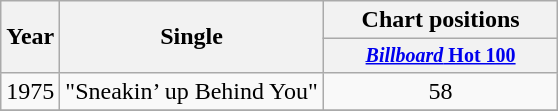<table class="wikitable" style="text-align:center;">
<tr>
<th rowspan="2">Year</th>
<th rowspan="2">Single</th>
<th colspan="3">Chart positions</th>
</tr>
<tr style="font-size:smaller;">
<th width="150"><a href='#'><em>Billboard</em> Hot 100</a></th>
</tr>
<tr>
<td>1975</td>
<td align="left">"Sneakin’ up Behind You"</td>
<td>58</td>
</tr>
<tr>
</tr>
</table>
